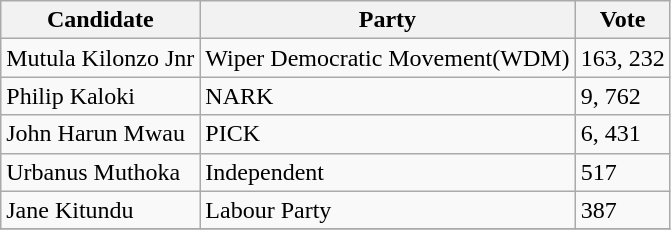<table class="wikitable sortable">
<tr>
<th>Candidate</th>
<th>Party</th>
<th>Vote</th>
</tr>
<tr>
<td>Mutula Kilonzo Jnr</td>
<td>Wiper Democratic Movement(WDM)</td>
<td>163, 232</td>
</tr>
<tr>
<td>Philip Kaloki</td>
<td>NARK</td>
<td>9, 762</td>
</tr>
<tr>
<td>John Harun Mwau</td>
<td>PICK</td>
<td>6, 431</td>
</tr>
<tr>
<td>Urbanus Muthoka</td>
<td>Independent</td>
<td>517</td>
</tr>
<tr>
<td>Jane Kitundu</td>
<td>Labour Party</td>
<td>387</td>
</tr>
<tr>
</tr>
</table>
